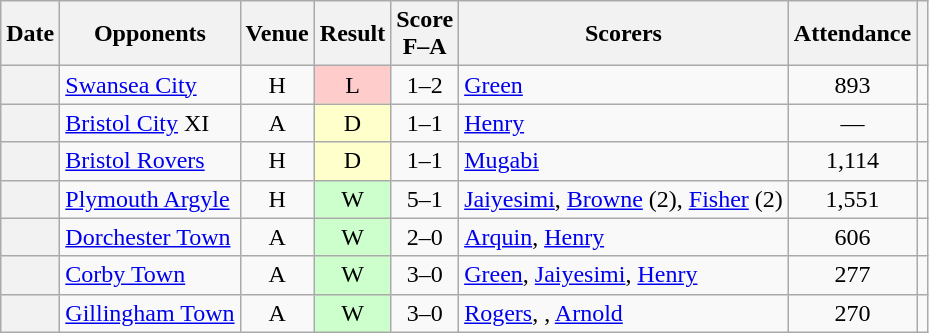<table class="wikitable plainrowheaders sortable" style="text-align:center">
<tr>
<th scope=col>Date</th>
<th scope=col>Opponents</th>
<th scope=col>Venue</th>
<th scope=col>Result</th>
<th scope=col>Score<br>F–A</th>
<th scope=col class=unsortable>Scorers</th>
<th scope=col>Attendance</th>
<th scope=col class=unsortable></th>
</tr>
<tr>
<th scope=row></th>
<td align=left><a href='#'>Swansea City</a></td>
<td>H</td>
<td style="background-color:#FFCCCC">L</td>
<td>1–2</td>
<td align="left"><a href='#'>Green</a></td>
<td>893</td>
<td></td>
</tr>
<tr>
<th scope=row></th>
<td align=left><a href='#'>Bristol City</a> XI</td>
<td>A</td>
<td style="background-color:#FFFFCC">D</td>
<td>1–1</td>
<td align="left"><a href='#'>Henry</a></td>
<td>—</td>
<td></td>
</tr>
<tr>
<th scope=row></th>
<td align=left><a href='#'>Bristol Rovers</a></td>
<td>H</td>
<td style="background-color:#FFFFCC">D</td>
<td>1–1</td>
<td align="left"><a href='#'>Mugabi</a></td>
<td>1,114</td>
<td></td>
</tr>
<tr>
<th scope=row></th>
<td align=left><a href='#'>Plymouth Argyle</a></td>
<td>H</td>
<td style="background-color:#CCFFCC">W</td>
<td>5–1</td>
<td align="left"><a href='#'>Jaiyesimi</a>, <a href='#'>Browne</a> (2), <a href='#'>Fisher</a> (2)</td>
<td>1,551</td>
<td></td>
</tr>
<tr>
<th scope=row></th>
<td align=left><a href='#'>Dorchester Town</a></td>
<td>A</td>
<td style="background-color:#CCFFCC">W</td>
<td>2–0</td>
<td align="left"><a href='#'>Arquin</a>, <a href='#'>Henry</a></td>
<td>606</td>
<td></td>
</tr>
<tr>
<th scope=row></th>
<td align=left><a href='#'>Corby Town</a></td>
<td>A</td>
<td style="background-color:#CCFFCC">W</td>
<td>3–0</td>
<td align="left"><a href='#'>Green</a>, <a href='#'>Jaiyesimi</a>, <a href='#'>Henry</a></td>
<td>277</td>
<td></td>
</tr>
<tr>
<th scope=row></th>
<td align=left><a href='#'>Gillingham Town</a></td>
<td>A</td>
<td style="background-color:#CCFFCC">W</td>
<td>3–0</td>
<td align="left"><a href='#'>Rogers</a>, , <a href='#'>Arnold</a></td>
<td>270</td>
<td></td>
</tr>
</table>
